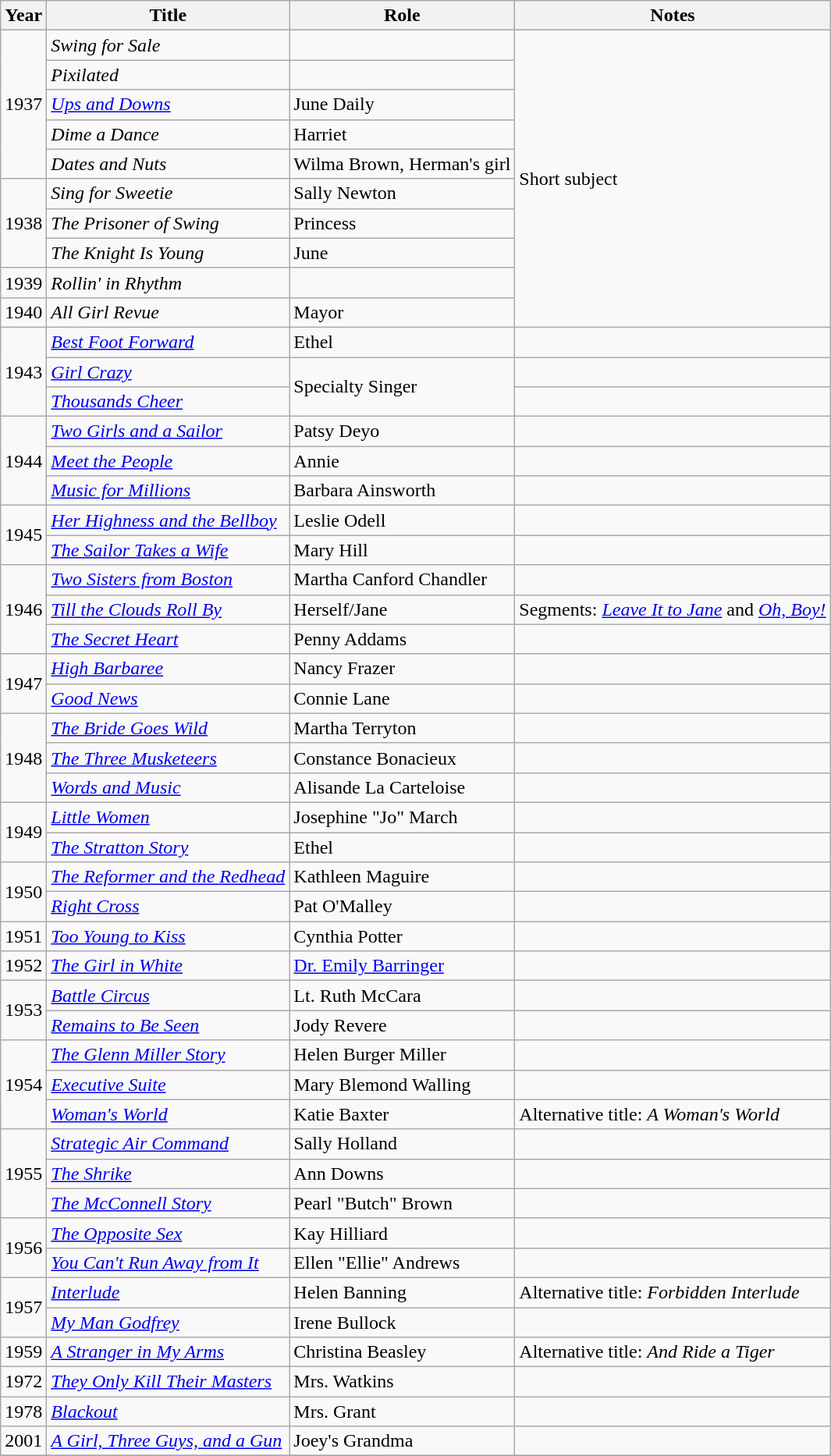<table class="wikitable sortable">
<tr>
<th>Year</th>
<th>Title</th>
<th>Role</th>
<th class="unsortable">Notes</th>
</tr>
<tr>
<td rowspan="5">1937</td>
<td><em>Swing for Sale</em></td>
<td></td>
<td rowspan="10">Short subject</td>
</tr>
<tr>
<td><em>Pixilated</em></td>
<td></td>
</tr>
<tr>
<td><em><a href='#'>Ups and Downs</a></em></td>
<td>June Daily</td>
</tr>
<tr>
<td><em>Dime a Dance</em></td>
<td>Harriet</td>
</tr>
<tr>
<td><em>Dates and Nuts</em></td>
<td>Wilma Brown, Herman's girl</td>
</tr>
<tr>
<td rowspan="3">1938</td>
<td><em>Sing for Sweetie</em></td>
<td>Sally Newton</td>
</tr>
<tr>
<td data-sort-value="Prisoner of Swing, The"><em>The Prisoner of Swing</em></td>
<td>Princess</td>
</tr>
<tr>
<td data-sort-value="Knight Is Young, The"><em>The Knight Is Young</em></td>
<td>June</td>
</tr>
<tr>
<td>1939</td>
<td><em>Rollin' in Rhythm</em></td>
<td></td>
</tr>
<tr>
<td>1940</td>
<td><em>All Girl Revue</em></td>
<td>Mayor</td>
</tr>
<tr>
<td rowspan="3">1943</td>
<td><em><a href='#'>Best Foot Forward</a></em></td>
<td>Ethel</td>
<td></td>
</tr>
<tr>
<td><em><a href='#'>Girl Crazy</a></em></td>
<td rowspan="2">Specialty Singer</td>
<td></td>
</tr>
<tr>
<td><em><a href='#'>Thousands Cheer</a></em></td>
<td></td>
</tr>
<tr>
<td rowspan="3">1944</td>
<td><em><a href='#'>Two Girls and a Sailor</a></em></td>
<td>Patsy Deyo</td>
<td></td>
</tr>
<tr>
<td><em><a href='#'>Meet the People</a></em></td>
<td>Annie</td>
<td></td>
</tr>
<tr>
<td><em><a href='#'>Music for Millions</a></em></td>
<td>Barbara Ainsworth</td>
<td></td>
</tr>
<tr>
<td rowspan="2">1945</td>
<td><em><a href='#'>Her Highness and the Bellboy</a></em></td>
<td>Leslie Odell</td>
<td></td>
</tr>
<tr>
<td data-sort-value="Sailor Takes a Wife, The"><em><a href='#'>The Sailor Takes a Wife</a></em></td>
<td>Mary Hill</td>
<td></td>
</tr>
<tr>
<td rowspan="3">1946</td>
<td><em><a href='#'>Two Sisters from Boston</a></em></td>
<td>Martha Canford Chandler</td>
<td></td>
</tr>
<tr>
<td><em><a href='#'>Till the Clouds Roll By</a></em></td>
<td>Herself/Jane</td>
<td>Segments: <em><a href='#'>Leave It to Jane</a></em> and <em><a href='#'>Oh, Boy!</a></em></td>
</tr>
<tr>
<td data-sort-value="Secret Heart, The"><em><a href='#'>The Secret Heart</a></em></td>
<td>Penny Addams</td>
<td></td>
</tr>
<tr>
<td rowspan="2">1947</td>
<td><em><a href='#'>High Barbaree</a></em></td>
<td>Nancy Frazer</td>
<td></td>
</tr>
<tr>
<td><em><a href='#'>Good News</a></em></td>
<td>Connie Lane</td>
<td></td>
</tr>
<tr>
<td rowspan="3">1948</td>
<td data-sort-value="Bride Goes Wild, The"><em><a href='#'>The Bride Goes Wild</a></em></td>
<td>Martha Terryton</td>
<td></td>
</tr>
<tr>
<td data-sort-value="Three Musketeers, The"><em><a href='#'>The Three Musketeers</a></em></td>
<td>Constance Bonacieux</td>
<td></td>
</tr>
<tr>
<td><em><a href='#'>Words and Music</a></em></td>
<td>Alisande La Carteloise</td>
<td></td>
</tr>
<tr>
<td rowspan="2">1949</td>
<td><em><a href='#'>Little Women</a></em></td>
<td>Josephine "Jo" March</td>
<td></td>
</tr>
<tr>
<td data-sort-value="Stratton Story, The"><em><a href='#'>The Stratton Story</a></em></td>
<td>Ethel</td>
<td></td>
</tr>
<tr>
<td rowspan="2">1950</td>
<td data-sort-value="Reformer and the Redhead, The"><em><a href='#'>The Reformer and the Redhead</a></em></td>
<td>Kathleen Maguire</td>
<td></td>
</tr>
<tr>
<td><em><a href='#'>Right Cross</a></em></td>
<td>Pat O'Malley</td>
<td></td>
</tr>
<tr>
<td>1951</td>
<td><em><a href='#'>Too Young to Kiss</a></em></td>
<td>Cynthia Potter</td>
<td></td>
</tr>
<tr>
<td>1952</td>
<td data-sort-value="Girl in White, The"><em><a href='#'>The Girl in White</a></em></td>
<td><a href='#'>Dr. Emily Barringer</a></td>
<td></td>
</tr>
<tr>
<td rowspan="2">1953</td>
<td><em><a href='#'>Battle Circus</a></em></td>
<td>Lt. Ruth McCara</td>
<td></td>
</tr>
<tr>
<td><em><a href='#'>Remains to Be Seen</a></em></td>
<td>Jody Revere</td>
<td></td>
</tr>
<tr>
<td rowspan="3">1954</td>
<td data-sort-value="Glenn Miller Story, The"><em><a href='#'>The Glenn Miller Story</a></em></td>
<td>Helen Burger Miller</td>
<td></td>
</tr>
<tr>
<td><em><a href='#'>Executive Suite</a></em></td>
<td>Mary Blemond Walling</td>
<td></td>
</tr>
<tr>
<td><em><a href='#'>Woman's World</a></em></td>
<td>Katie Baxter</td>
<td>Alternative title: <em>A Woman's World</em></td>
</tr>
<tr>
<td rowspan="3">1955</td>
<td><em><a href='#'>Strategic Air Command</a></em></td>
<td>Sally Holland</td>
<td></td>
</tr>
<tr>
<td data-sort-value="Shrike, The"><em><a href='#'>The Shrike</a></em></td>
<td>Ann Downs</td>
<td></td>
</tr>
<tr>
<td data-sort-value="McConnell Story, The"><em><a href='#'>The McConnell Story</a></em></td>
<td>Pearl "Butch" Brown</td>
<td></td>
</tr>
<tr>
<td rowspan="2">1956</td>
<td data-sort-value="Opposite Sex, The"><em><a href='#'>The Opposite Sex</a></em></td>
<td>Kay Hilliard</td>
<td></td>
</tr>
<tr>
<td><em><a href='#'>You Can't Run Away from It</a></em></td>
<td>Ellen "Ellie" Andrews</td>
<td></td>
</tr>
<tr>
<td rowspan="2">1957</td>
<td><em><a href='#'>Interlude</a></em></td>
<td>Helen Banning</td>
<td>Alternative title: <em>Forbidden Interlude</em></td>
</tr>
<tr>
<td><em><a href='#'>My Man Godfrey</a></em></td>
<td>Irene Bullock</td>
<td></td>
</tr>
<tr>
<td>1959</td>
<td data-sort-value="Stranger in My Arms, A"><em><a href='#'>A Stranger in My Arms</a></em></td>
<td>Christina Beasley</td>
<td>Alternative title: <em>And Ride a Tiger</em></td>
</tr>
<tr>
<td>1972</td>
<td><em><a href='#'>They Only Kill Their Masters</a></em></td>
<td>Mrs. Watkins</td>
<td></td>
</tr>
<tr>
<td>1978</td>
<td><em><a href='#'>Blackout</a></em></td>
<td>Mrs. Grant</td>
<td></td>
</tr>
<tr>
<td>2001</td>
<td data-sort-value="Girl, Three Guys, and a Gun, A"><em><a href='#'>A Girl, Three Guys, and a Gun</a></em></td>
<td>Joey's Grandma</td>
<td></td>
</tr>
<tr>
</tr>
</table>
